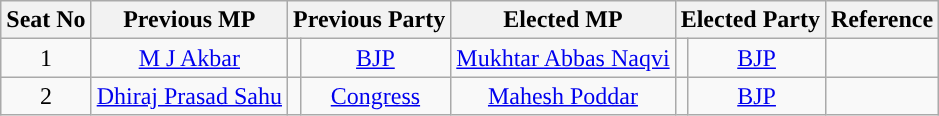<table class="wikitable">
<tr>
<th>Seat No</th>
<th>Previous MP</th>
<th colspan=2>Previous Party</th>
<th>Elected MP</th>
<th colspan=2>Elected Party</th>
<th>Reference</th>
</tr>
<tr style="text-align:center;">
<td>1</td>
<td><a href='#'>M J Akbar</a></td>
<td width="1px"></td>
<td><a href='#'>BJP</a></td>
<td><a href='#'>Mukhtar Abbas Naqvi</a></td>
<td width="1px"></td>
<td><a href='#'>BJP</a></td>
<td rowspan=1></td>
</tr>
<tr style="text-align:center;">
<td>2</td>
<td><a href='#'>Dhiraj Prasad Sahu</a></td>
<td width="1px"></td>
<td><a href='#'>Congress</a></td>
<td><a href='#'>Mahesh Poddar</a></td>
<td width="1px"></td>
<td><a href='#'>BJP</a></td>
<td rowspan=1></td>
</tr>
</table>
